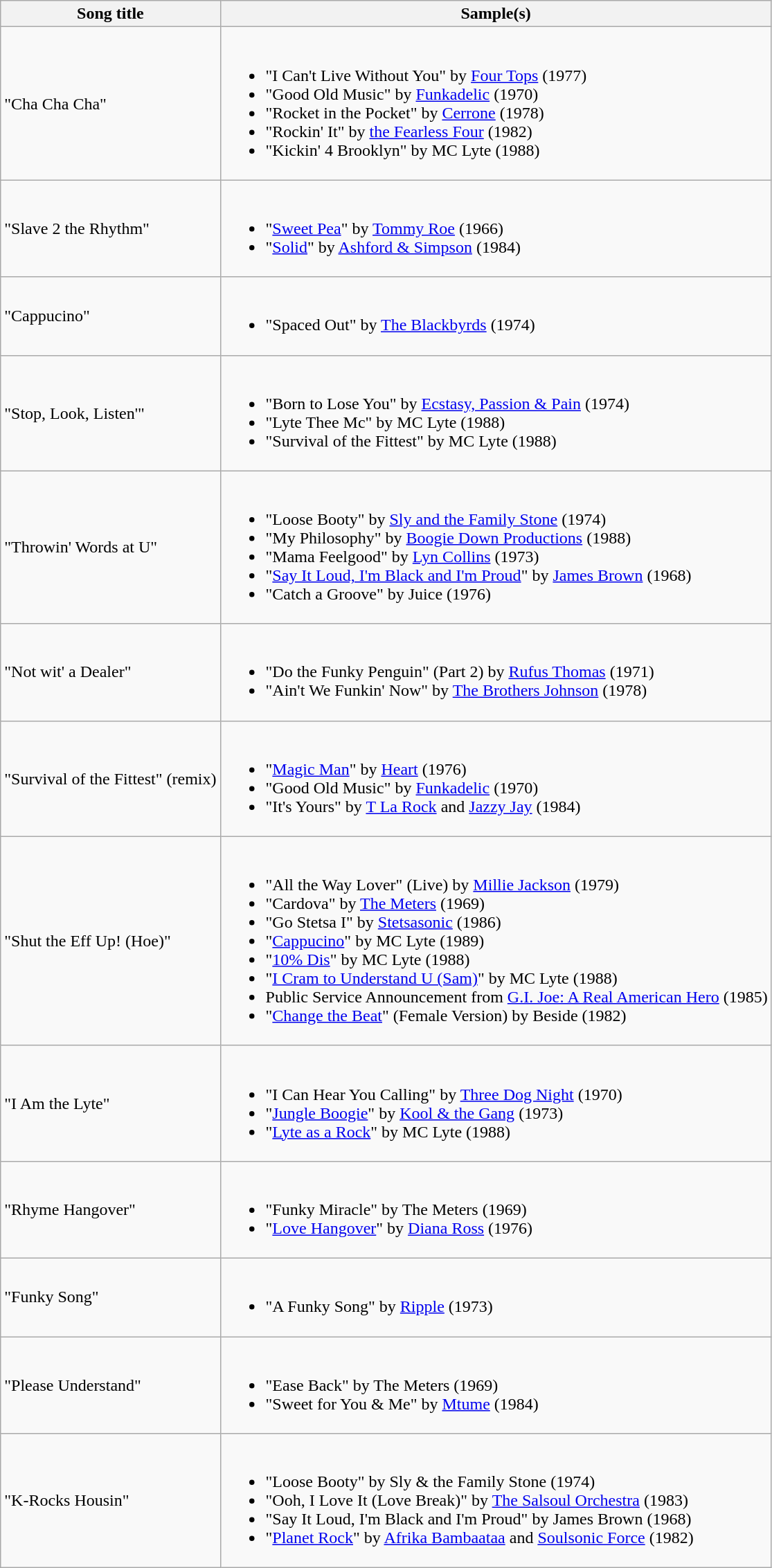<table class="wikitable">
<tr>
<th>Song title</th>
<th>Sample(s)</th>
</tr>
<tr>
<td>"Cha Cha Cha"</td>
<td><br><ul><li>"I Can't Live Without You" by <a href='#'>Four Tops</a> (1977)</li><li>"Good Old Music" by <a href='#'>Funkadelic</a> (1970)</li><li>"Rocket in the Pocket" by <a href='#'>Cerrone</a> (1978)</li><li>"Rockin' It" by <a href='#'>the Fearless Four</a> (1982)</li><li>"Kickin' 4 Brooklyn" by MC Lyte (1988)</li></ul></td>
</tr>
<tr>
<td>"Slave 2 the Rhythm"</td>
<td><br><ul><li>"<a href='#'>Sweet Pea</a>" by <a href='#'>Tommy Roe</a> (1966)</li><li>"<a href='#'>Solid</a>" by <a href='#'>Ashford & Simpson</a> (1984)</li></ul></td>
</tr>
<tr>
<td>"Cappucino"</td>
<td><br><ul><li>"Spaced Out" by <a href='#'>The Blackbyrds</a> (1974)</li></ul></td>
</tr>
<tr>
<td>"Stop, Look, Listen'"</td>
<td><br><ul><li>"Born to Lose You" by <a href='#'>Ecstasy, Passion & Pain</a> (1974)</li><li>"Lyte Thee Mc" by MC Lyte (1988)</li><li>"Survival of the Fittest" by MC Lyte (1988)</li></ul></td>
</tr>
<tr>
<td>"Throwin' Words at U"</td>
<td><br><ul><li>"Loose Booty" by <a href='#'>Sly and the Family Stone</a> (1974)</li><li>"My Philosophy" by <a href='#'>Boogie Down Productions</a> (1988)</li><li>"Mama Feelgood" by <a href='#'>Lyn Collins</a> (1973)</li><li>"<a href='#'>Say It Loud, I'm Black and I'm Proud</a>" by <a href='#'>James Brown</a> (1968)</li><li>"Catch a Groove" by Juice (1976)</li></ul></td>
</tr>
<tr>
<td>"Not wit' a Dealer"</td>
<td><br><ul><li>"Do the Funky Penguin" (Part 2) by <a href='#'>Rufus Thomas</a> (1971)</li><li>"Ain't We Funkin' Now" by <a href='#'>The Brothers Johnson</a> (1978)</li></ul></td>
</tr>
<tr>
<td>"Survival of the Fittest" (remix)</td>
<td><br><ul><li>"<a href='#'>Magic Man</a>" by <a href='#'>Heart</a> (1976)</li><li>"Good Old Music" by <a href='#'>Funkadelic</a> (1970)</li><li>"It's Yours" by <a href='#'>T La Rock</a> and <a href='#'>Jazzy Jay</a> (1984)</li></ul></td>
</tr>
<tr>
<td>"Shut the Eff Up! (Hoe)"</td>
<td><br><ul><li>"All the Way Lover" (Live) by <a href='#'>Millie Jackson</a> (1979)</li><li>"Cardova" by <a href='#'>The Meters</a> (1969)</li><li>"Go Stetsa I" by <a href='#'>Stetsasonic</a> (1986)</li><li>"<a href='#'>Cappucino</a>" by MC Lyte (1989)</li><li>"<a href='#'>10% Dis</a>" by MC Lyte (1988)</li><li>"<a href='#'>I Cram to Understand U (Sam)</a>" by MC Lyte (1988)</li><li>Public Service Announcement from <a href='#'>G.I. Joe: A Real American Hero</a> (1985)</li><li>"<a href='#'>Change the Beat</a>" (Female Version) by Beside (1982)</li></ul></td>
</tr>
<tr>
<td>"I Am the Lyte"</td>
<td><br><ul><li>"I Can Hear You Calling" by <a href='#'>Three Dog Night</a> (1970)</li><li>"<a href='#'>Jungle Boogie</a>" by <a href='#'>Kool & the Gang</a> (1973)</li><li>"<a href='#'>Lyte as a Rock</a>" by MC Lyte (1988)</li></ul></td>
</tr>
<tr>
<td>"Rhyme Hangover"</td>
<td><br><ul><li>"Funky Miracle" by The Meters (1969)</li><li>"<a href='#'>Love Hangover</a>" by <a href='#'>Diana Ross</a> (1976)</li></ul></td>
</tr>
<tr>
<td>"Funky Song"</td>
<td><br><ul><li>"A Funky Song" by <a href='#'>Ripple</a> (1973)</li></ul></td>
</tr>
<tr>
<td>"Please Understand"</td>
<td><br><ul><li>"Ease Back" by The Meters (1969)</li><li>"Sweet for You & Me" by <a href='#'>Mtume</a> (1984)</li></ul></td>
</tr>
<tr>
<td>"K-Rocks Housin"</td>
<td><br><ul><li>"Loose Booty" by Sly & the Family Stone (1974)</li><li>"Ooh, I Love It (Love Break)" by <a href='#'>The Salsoul Orchestra</a> (1983)</li><li>"Say It Loud, I'm Black and I'm Proud" by James Brown (1968)</li><li>"<a href='#'>Planet Rock</a>" by <a href='#'>Afrika Bambaataa</a> and <a href='#'>Soulsonic Force</a> (1982)</li></ul></td>
</tr>
</table>
